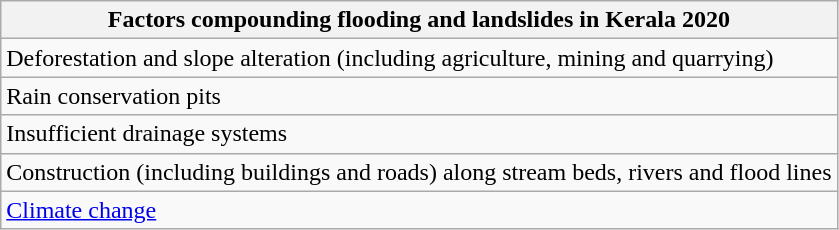<table class="wikitable">
<tr>
<th>Factors compounding flooding and landslides in Kerala 2020</th>
</tr>
<tr>
<td>Deforestation and slope alteration (including agriculture, mining and quarrying)</td>
</tr>
<tr>
<td>Rain conservation pits</td>
</tr>
<tr>
<td>Insufficient drainage systems</td>
</tr>
<tr>
<td>Construction (including buildings and roads) along stream beds, rivers and flood lines</td>
</tr>
<tr>
<td><a href='#'>Climate change</a></td>
</tr>
</table>
